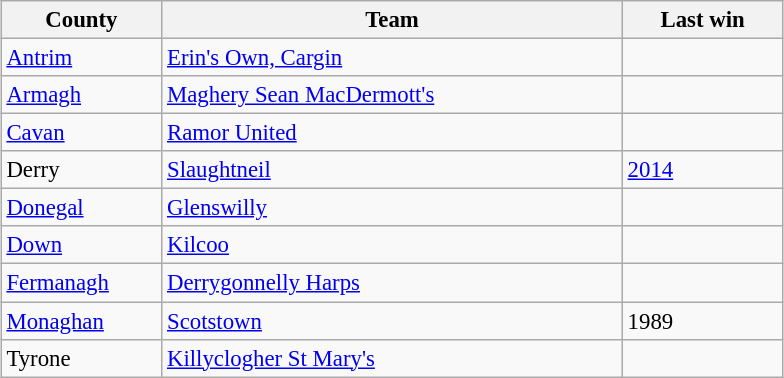<table class="wikitable sortable" style="font-size: 95%; text-align:center; margin-left: auto; margin-right: auto; border: none;">
<tr>
<th scope="col" width="100">County</th>
<th scope="col" width="300">Team</th>
<th scope="col" width="100">Last win</th>
</tr>
<tr align="Left">
<td><a href='#'>Antrim</a></td>
<td> <a href='#'>Erin's Own, Cargin</a></td>
<td></td>
</tr>
<tr align="Left">
<td><a href='#'>Armagh</a></td>
<td> <a href='#'>Maghery Sean MacDermott's</a></td>
<td></td>
</tr>
<tr align="Left">
<td><a href='#'>Cavan</a></td>
<td> <a href='#'>Ramor United</a></td>
<td></td>
</tr>
<tr align="Left">
<td>Derry</td>
<td> <a href='#'>Slaughtneil</a></td>
<td><a href='#'>2014</a></td>
</tr>
<tr align="Left">
<td><a href='#'>Donegal</a></td>
<td> <a href='#'>Glenswilly</a></td>
<td></td>
</tr>
<tr align="Left">
<td><a href='#'>Down</a></td>
<td> <a href='#'>Kilcoo</a></td>
<td></td>
</tr>
<tr align="Left">
<td><a href='#'>Fermanagh</a></td>
<td> <a href='#'>Derrygonnelly Harps</a></td>
<td></td>
</tr>
<tr align="Left">
<td><a href='#'>Monaghan</a></td>
<td> <a href='#'>Scotstown</a></td>
<td>1989</td>
</tr>
<tr align="Left">
<td>Tyrone</td>
<td> <a href='#'>Killyclogher St Mary's</a></td>
<td></td>
</tr>
</table>
